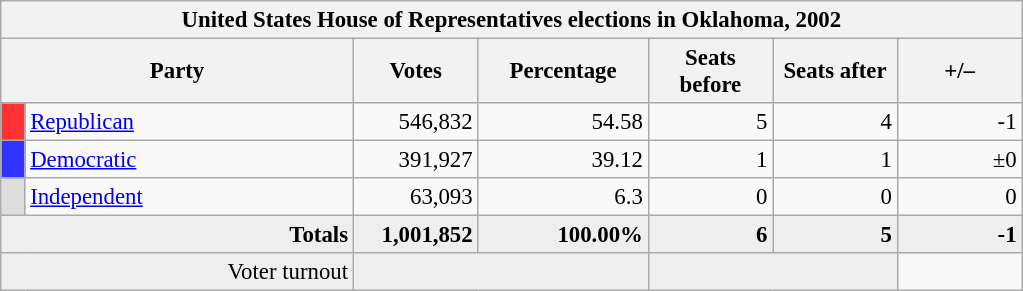<table class="wikitable" style="font-size: 95%;">
<tr>
<th colspan="7">United States House of Representatives elections in Oklahoma, 2002</th>
</tr>
<tr>
<th colspan=2 style="width: 15em">Party</th>
<th style="width: 5em">Votes</th>
<th style="width: 7em">Percentage</th>
<th style="width: 5em">Seats before</th>
<th style="width: 5em">Seats after</th>
<th style="width: 5em">+/–</th>
</tr>
<tr>
<th style="background-color:#FF3333; width: 3px"></th>
<td style="width: 130px"><a href='#'>Republican</a></td>
<td align="right">546,832</td>
<td align="right">54.58</td>
<td align="right">5</td>
<td align="right">4</td>
<td align="right">-1</td>
</tr>
<tr>
<th style="background-color:#3333FF; width: 3px"></th>
<td style="width: 130px"><a href='#'>Democratic</a></td>
<td align="right">391,927</td>
<td align="right">39.12</td>
<td align="right">1</td>
<td align="right">1</td>
<td align="right">±0</td>
</tr>
<tr>
<th style="background-color:#DDDDDD; width: 3px"></th>
<td style="width: 130px"><a href='#'>Independent</a></td>
<td align="right">63,093</td>
<td align="right">6.3</td>
<td align="right">0</td>
<td align="right">0</td>
<td align="right">0</td>
</tr>
<tr bgcolor="#EEEEEE">
<td colspan="2" align="right"><strong>Totals</strong></td>
<td align="right"><strong>1,001,852</strong></td>
<td align="right"><strong>100.00%</strong></td>
<td align="right"><strong>6</strong></td>
<td align="right"><strong>5</strong></td>
<td align="right"><strong>-1</strong></td>
</tr>
<tr bgcolor="#EEEEEE">
<td colspan="2" align="right">Voter turnout</td>
<td colspan="2" align="right"></td>
<td colspan="2" align="right"></td>
</tr>
</table>
